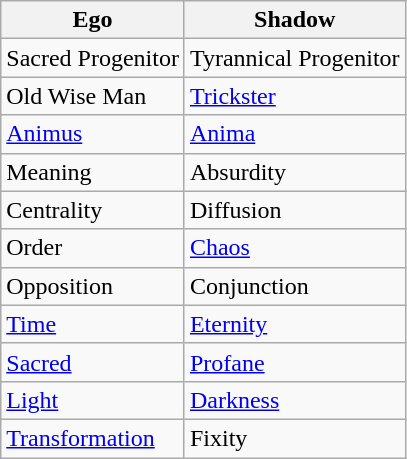<table class="wikitable">
<tr>
<th>Ego</th>
<th>Shadow</th>
</tr>
<tr>
<td>Sacred Progenitor</td>
<td>Tyrannical Progenitor</td>
</tr>
<tr>
<td>Old Wise Man</td>
<td><a href='#'>Trickster</a></td>
</tr>
<tr>
<td><a href='#'>Animus</a></td>
<td><a href='#'>Anima</a></td>
</tr>
<tr>
<td>Meaning</td>
<td>Absurdity</td>
</tr>
<tr>
<td>Centrality</td>
<td>Diffusion</td>
</tr>
<tr>
<td>Order</td>
<td><a href='#'>Chaos</a></td>
</tr>
<tr>
<td>Opposition</td>
<td>Conjunction</td>
</tr>
<tr>
<td><a href='#'>Time</a></td>
<td><a href='#'>Eternity</a></td>
</tr>
<tr>
<td><a href='#'>Sacred</a></td>
<td><a href='#'>Profane</a></td>
</tr>
<tr>
<td><a href='#'>Light</a></td>
<td><a href='#'>Darkness</a></td>
</tr>
<tr>
<td><a href='#'>Transformation</a></td>
<td>Fixity</td>
</tr>
</table>
